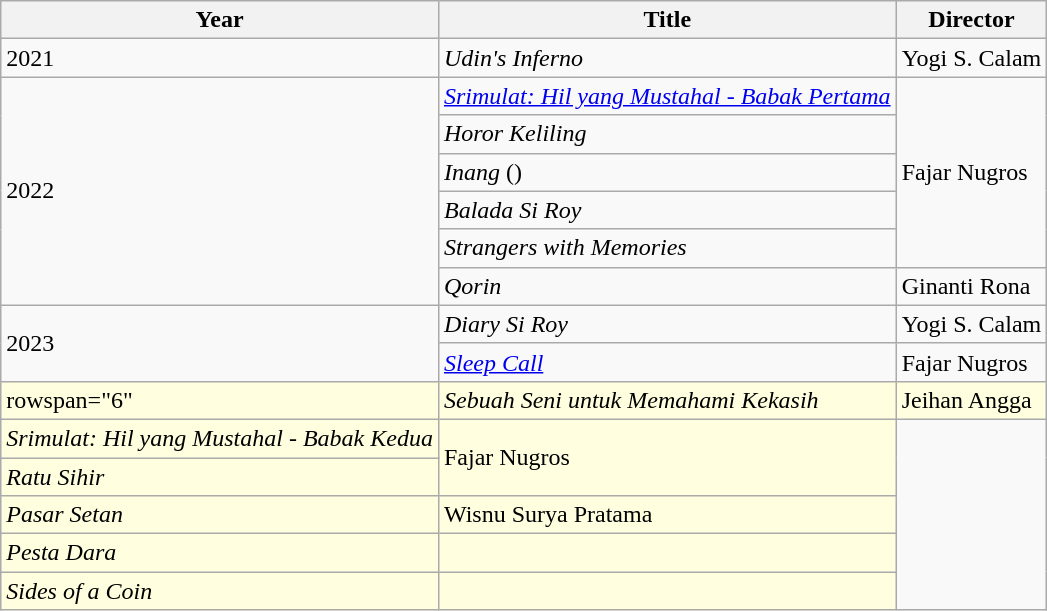<table class="wikitable">
<tr>
<th>Year</th>
<th>Title</th>
<th>Director</th>
</tr>
<tr>
<td>2021</td>
<td><em>Udin's Inferno</em> </td>
<td>Yogi S. Calam</td>
</tr>
<tr>
<td rowspan="6">2022</td>
<td><em><a href='#'>Srimulat: Hil yang Mustahal - Babak Pertama</a></em></td>
<td rowspan="5">Fajar Nugros</td>
</tr>
<tr>
<td><em>Horor Keliling</em></td>
</tr>
<tr>
<td><em>Inang</em> ()</td>
</tr>
<tr>
<td><em>Balada Si Roy</em></td>
</tr>
<tr>
<td><em>Strangers with Memories</em> </td>
</tr>
<tr>
<td><em>Qorin</em></td>
<td>Ginanti Rona</td>
</tr>
<tr>
<td rowspan="2">2023</td>
<td><em>Diary Si Roy</em> </td>
<td>Yogi S. Calam</td>
</tr>
<tr>
<td><em><a href='#'>Sleep Call</a></em></td>
<td>Fajar Nugros</td>
</tr>
<tr style="background-color:#FFFFE0; color:black;">
<td>rowspan="6" </td>
<td><em>Sebuah Seni untuk Memahami Kekasih</em></td>
<td>Jeihan Angga</td>
</tr>
<tr style="background-color:#FFFFE0; color:black;">
<td><em>Srimulat: Hil yang Mustahal - Babak Kedua</em></td>
<td rowspan="2">Fajar Nugros</td>
</tr>
<tr style="background-color:#FFFFE0; color:black;">
<td><em>Ratu Sihir</em></td>
</tr>
<tr style="background-color:#FFFFE0; color:black;">
<td><em>Pasar Setan</em></td>
<td>Wisnu Surya Pratama</td>
</tr>
<tr style="background-color:#FFFFE0; color:black;">
<td><em>Pesta Dara</em></td>
<td></td>
</tr>
<tr style="background-color:#FFFFE0; color:black;">
<td><em>Sides of a Coin</em></td>
<td></td>
</tr>
</table>
